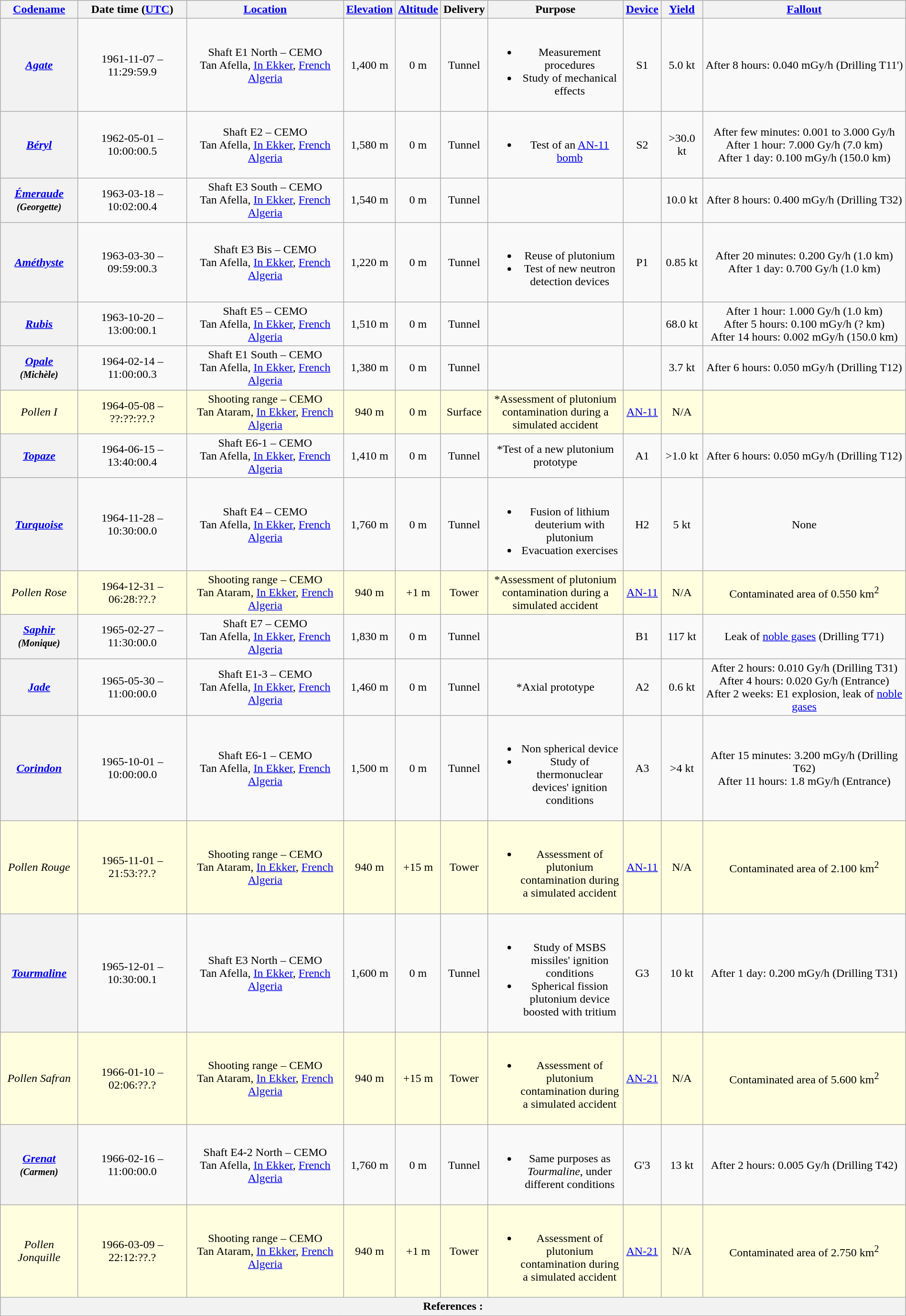<table class="wikitable" style="text-align:center; width:100%">
<tr>
<th><a href='#'>Codename</a></th>
<th>Date time (<a href='#'>UTC</a>)</th>
<th><a href='#'>Location</a></th>
<th><a href='#'>Elevation</a></th>
<th><a href='#'>Altitude</a></th>
<th>Delivery</th>
<th style="width:15%">Purpose</th>
<th><a href='#'>Device</a></th>
<th><a href='#'>Yield</a></th>
<th><a href='#'>Fallout</a></th>
</tr>
<tr>
<th><em><a href='#'>Agate</a></em></th>
<td>1961-11-07 – 11:29:59.9</td>
<td>Shaft E1 North – CEMO<br>Tan Afella, <a href='#'>In Ekker</a>, <a href='#'>French Algeria</a><br></td>
<td>1,400 m</td>
<td>0 m</td>
<td>Tunnel</td>
<td><br><ul><li>Measurement procedures</li><li>Study of mechanical effects</li></ul></td>
<td>S1</td>
<td>5.0 kt</td>
<td>After 8 hours: 0.040 mGy/h (Drilling T11')</td>
</tr>
<tr>
<th><em><a href='#'>Béryl</a></em></th>
<td>1962-05-01 – 10:00:00.5</td>
<td>Shaft E2 – CEMO<br>Tan Afella, <a href='#'>In Ekker</a>, <a href='#'>French Algeria</a><br></td>
<td>1,580 m</td>
<td>0 m</td>
<td>Tunnel</td>
<td><br><ul><li>Test of an <a href='#'>AN-11 bomb</a></li></ul></td>
<td>S2</td>
<td>>30.0 kt</td>
<td>After few minutes: 0.001 to 3.000 Gy/h<br>After 1 hour: 7.000 Gy/h (7.0 km)<br>After 1 day: 0.100 mGy/h (150.0 km)</td>
</tr>
<tr>
<th><em><a href='#'>Émeraude</a><br><small>(Georgette)</small></em></th>
<td>1963-03-18 – 10:02:00.4</td>
<td>Shaft E3 South – CEMO<br>Tan Afella, <a href='#'>In Ekker</a>, <a href='#'>French Algeria</a><br></td>
<td>1,540 m</td>
<td>0 m</td>
<td>Tunnel</td>
<td></td>
<td></td>
<td>10.0 kt</td>
<td>After 8 hours: 0.400 mGy/h (Drilling T32)</td>
</tr>
<tr>
<th><em><a href='#'>Améthyste</a></em></th>
<td>1963-03-30 – 09:59:00.3</td>
<td>Shaft E3 Bis – CEMO<br>Tan Afella, <a href='#'>In Ekker</a>, <a href='#'>French Algeria</a><br></td>
<td>1,220 m</td>
<td>0 m</td>
<td>Tunnel</td>
<td><br><ul><li>Reuse of plutonium</li><li>Test of new neutron detection devices</li></ul></td>
<td>P1</td>
<td>0.85 kt</td>
<td>After 20 minutes: 0.200 Gy/h (1.0 km)<br>After 1 day: 0.700 Gy/h (1.0 km)</td>
</tr>
<tr>
<th><em><a href='#'>Rubis</a></em></th>
<td>1963-10-20 – 13:00:00.1</td>
<td>Shaft E5 – CEMO<br>Tan Afella, <a href='#'>In Ekker</a>, <a href='#'>French Algeria</a><br></td>
<td>1,510 m</td>
<td>0 m</td>
<td>Tunnel</td>
<td></td>
<td></td>
<td>68.0 kt</td>
<td>After 1 hour: 1.000 Gy/h (1.0 km)<br>After 5 hours: 0.100 mGy/h (? km)<br>After 14 hours: 0.002 mGy/h (150.0 km)</td>
</tr>
<tr>
<th><em><a href='#'>Opale</a><br><small>(Michèle)</small></em></th>
<td>1964-02-14 – 11:00:00.3</td>
<td>Shaft E1 South – CEMO<br>Tan Afella, <a href='#'>In Ekker</a>, <a href='#'>French Algeria</a><br></td>
<td>1,380 m</td>
<td>0 m</td>
<td>Tunnel</td>
<td></td>
<td></td>
<td>3.7 kt</td>
<td>After 6 hours: 0.050 mGy/h (Drilling T12)</td>
</tr>
<tr bgcolor="lightyellow">
<td><em>Pollen I</em></td>
<td>1964-05-08 – ??:??:??.?</td>
<td>Shooting range – CEMO<br>Tan Ataram, <a href='#'>In Ekker</a>, <a href='#'>French Algeria</a><br></td>
<td>940 m</td>
<td>0 m</td>
<td>Surface</td>
<td>*Assessment of plutonium contamination during a simulated accident</td>
<td><a href='#'>AN-11</a></td>
<td>N/A</td>
<td></td>
</tr>
<tr>
<th><em><a href='#'>Topaze</a></em></th>
<td>1964-06-15 – 13:40:00.4</td>
<td>Shaft E6-1 – CEMO<br>Tan Afella, <a href='#'>In Ekker</a>, <a href='#'>French Algeria</a><br></td>
<td>1,410 m</td>
<td>0 m</td>
<td>Tunnel</td>
<td>*Test of a new plutonium prototype</td>
<td>A1</td>
<td>>1.0 kt</td>
<td>After 6 hours: 0.050 mGy/h (Drilling T12)</td>
</tr>
<tr>
<th><em><a href='#'>Turquoise</a></em></th>
<td>1964-11-28 – 10:30:00.0</td>
<td>Shaft E4 – CEMO<br>Tan Afella, <a href='#'>In Ekker</a>, <a href='#'>French Algeria</a><br></td>
<td>1,760 m</td>
<td>0 m</td>
<td>Tunnel</td>
<td><br><ul><li>Fusion of lithium deuterium with plutonium</li><li>Evacuation exercises</li></ul></td>
<td>H2</td>
<td>5 kt</td>
<td>None</td>
</tr>
<tr bgcolor="lightyellow">
<td><em>Pollen Rose</em></td>
<td>1964-12-31 – 06:28:??.?</td>
<td>Shooting range – CEMO<br>Tan Ataram, <a href='#'>In Ekker</a>, <a href='#'>French Algeria</a><br></td>
<td>940 m</td>
<td>+1 m</td>
<td>Tower</td>
<td>*Assessment of plutonium contamination during a simulated accident</td>
<td><a href='#'>AN-11</a></td>
<td>N/A</td>
<td>Contaminated area of 0.550 km<sup>2</sup></td>
</tr>
<tr>
<th><em><a href='#'>Saphir</a><br><small>(Monique)</small></em></th>
<td>1965-02-27 – 11:30:00.0</td>
<td>Shaft E7 – CEMO<br>Tan Afella, <a href='#'>In Ekker</a>, <a href='#'>French Algeria</a><br></td>
<td>1,830 m</td>
<td>0 m</td>
<td>Tunnel</td>
<td></td>
<td>B1</td>
<td>117 kt</td>
<td>Leak of <a href='#'>noble gases</a> (Drilling T71)</td>
</tr>
<tr>
<th><em><a href='#'>Jade</a></em></th>
<td>1965-05-30 – 11:00:00.0</td>
<td>Shaft E1-3 – CEMO<br>Tan Afella, <a href='#'>In Ekker</a>, <a href='#'>French Algeria</a><br></td>
<td>1,460 m</td>
<td>0 m</td>
<td>Tunnel</td>
<td>*Axial prototype</td>
<td>A2</td>
<td>0.6 kt</td>
<td>After 2 hours: 0.010 Gy/h (Drilling T31)<br>After 4 hours: 0.020 Gy/h (Entrance)<br>After 2 weeks: E1 explosion, leak of <a href='#'>noble gases</a></td>
</tr>
<tr>
<th><em><a href='#'>Corindon</a></em></th>
<td>1965-10-01 – 10:00:00.0</td>
<td>Shaft E6-1 – CEMO<br>Tan Afella, <a href='#'>In Ekker</a>, <a href='#'>French Algeria</a><br></td>
<td>1,500 m</td>
<td>0 m</td>
<td>Tunnel</td>
<td><br><ul><li>Non spherical device</li><li>Study of thermonuclear devices' ignition conditions</li></ul></td>
<td>A3</td>
<td>>4 kt</td>
<td>After 15 minutes: 3.200 mGy/h (Drilling T62)<br>After 11 hours: 1.8 mGy/h (Entrance)</td>
</tr>
<tr bgcolor="lightyellow">
<td><em>Pollen Rouge</em></td>
<td>1965-11-01 – 21:53:??.?</td>
<td>Shooting range – CEMO<br>Tan Ataram, <a href='#'>In Ekker</a>, <a href='#'>French Algeria</a><br></td>
<td>940 m</td>
<td>+15 m</td>
<td>Tower</td>
<td><br><ul><li>Assessment of plutonium contamination during a simulated accident</li></ul></td>
<td><a href='#'>AN-11</a></td>
<td>N/A</td>
<td>Contaminated area of 2.100 km<sup>2</sup></td>
</tr>
<tr>
<th><em><a href='#'>Tourmaline</a></em></th>
<td>1965-12-01 – 10:30:00.1</td>
<td>Shaft E3 North – CEMO<br>Tan Afella, <a href='#'>In Ekker</a>, <a href='#'>French Algeria</a><br></td>
<td>1,600 m</td>
<td>0 m</td>
<td>Tunnel</td>
<td><br><ul><li>Study of MSBS missiles' ignition conditions</li><li>Spherical fission plutonium device boosted with tritium</li></ul></td>
<td>G3</td>
<td>10 kt</td>
<td>After 1 day: 0.200 mGy/h (Drilling T31)</td>
</tr>
<tr bgcolor="lightyellow">
<td><em>Pollen Safran</em></td>
<td>1966-01-10 – 02:06:??.?</td>
<td>Shooting range – CEMO<br>Tan Ataram, <a href='#'>In Ekker</a>, <a href='#'>French Algeria</a><br></td>
<td>940 m</td>
<td>+15 m</td>
<td>Tower</td>
<td><br><ul><li>Assessment of plutonium contamination during a simulated accident</li></ul></td>
<td><a href='#'>AN-21</a></td>
<td>N/A</td>
<td>Contaminated area of 5.600 km<sup>2</sup></td>
</tr>
<tr>
<th><em><a href='#'>Grenat</a><br><small>(Carmen)</small></em></th>
<td>1966-02-16 – 11:00:00.0</td>
<td>Shaft E4-2 North – CEMO<br>Tan Afella, <a href='#'>In Ekker</a>, <a href='#'>French Algeria</a><br></td>
<td>1,760 m</td>
<td>0 m</td>
<td>Tunnel</td>
<td><br><ul><li>Same purposes as <em>Tourmaline</em>, under different conditions</li></ul></td>
<td>G'3</td>
<td>13 kt</td>
<td>After 2 hours: 0.005 Gy/h (Drilling T42)</td>
</tr>
<tr bgcolor="lightyellow">
<td><em>Pollen Jonquille</em></td>
<td>1966-03-09 – 22:12:??.?</td>
<td>Shooting range – CEMO<br>Tan Ataram, <a href='#'>In Ekker</a>, <a href='#'>French Algeria</a><br></td>
<td>940 m</td>
<td>+1 m</td>
<td>Tower</td>
<td><br><ul><li>Assessment of plutonium contamination during a simulated accident</li></ul></td>
<td><a href='#'>AN-21</a></td>
<td>N/A</td>
<td>Contaminated area of 2.750 km<sup>2</sup></td>
</tr>
<tr>
<th colspan=10>References :  </th>
</tr>
</table>
